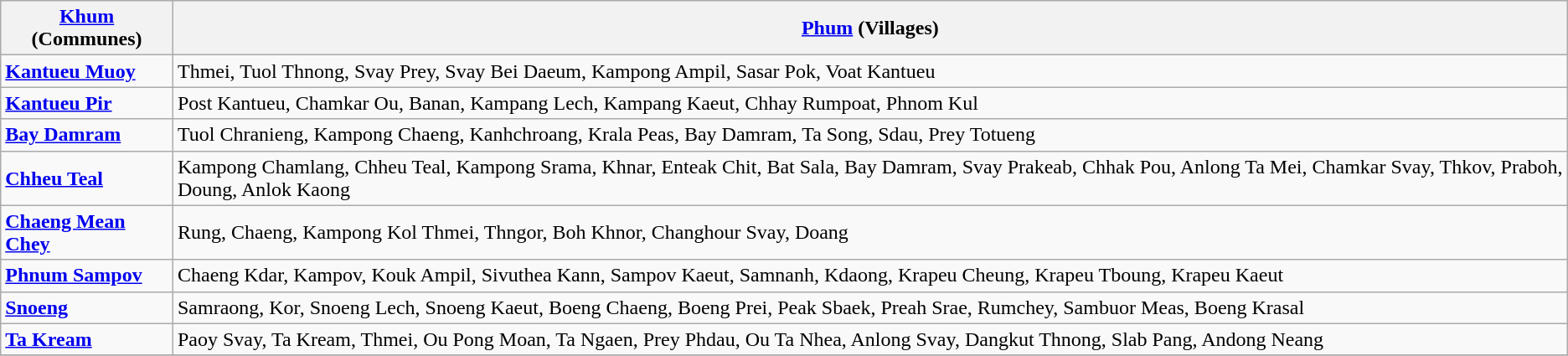<table class="wikitable">
<tr>
<th><a href='#'>Khum</a> (Communes)</th>
<th><a href='#'>Phum</a> (Villages)</th>
</tr>
<tr>
<td><strong><a href='#'>Kantueu Muoy</a></strong></td>
<td>Thmei, Tuol Thnong, Svay Prey, Svay Bei Daeum, Kampong Ampil, Sasar Pok, Voat Kantueu</td>
</tr>
<tr>
<td><strong><a href='#'>Kantueu Pir</a></strong></td>
<td>Post Kantueu, Chamkar Ou, Banan, Kampang Lech, Kampang Kaeut, Chhay Rumpoat, Phnom Kul</td>
</tr>
<tr>
<td><strong><a href='#'>Bay Damram</a></strong></td>
<td>Tuol Chranieng, Kampong Chaeng, Kanhchroang, Krala Peas, Bay Damram, Ta Song, Sdau, Prey Totueng</td>
</tr>
<tr>
<td><strong><a href='#'>Chheu Teal</a></strong></td>
<td>Kampong Chamlang, Chheu Teal, Kampong Srama, Khnar, Enteak Chit, Bat Sala, Bay Damram, Svay Prakeab, Chhak Pou, Anlong Ta Mei, Chamkar Svay, Thkov, Praboh, Doung, Anlok Kaong</td>
</tr>
<tr>
<td><strong><a href='#'>Chaeng Mean Chey</a></strong></td>
<td>Rung, Chaeng, Kampong Kol Thmei, Thngor, Boh Khnor, Changhour Svay, Doang</td>
</tr>
<tr>
<td><strong><a href='#'>Phnum Sampov</a></strong></td>
<td>Chaeng Kdar, Kampov, Kouk Ampil, Sivuthea Kann, Sampov Kaeut, Samnanh, Kdaong, Krapeu Cheung, Krapeu Tboung, Krapeu Kaeut</td>
</tr>
<tr>
<td><strong><a href='#'>Snoeng</a></strong></td>
<td>Samraong, Kor, Snoeng Lech, Snoeng Kaeut, Boeng Chaeng, Boeng Prei, Peak Sbaek, Preah Srae, Rumchey, Sambuor Meas, Boeng Krasal</td>
</tr>
<tr>
<td><strong><a href='#'>Ta Kream</a></strong></td>
<td>Paoy Svay, Ta Kream, Thmei, Ou Pong Moan, Ta Ngaen, Prey Phdau, Ou Ta Nhea, Anlong Svay, Dangkut Thnong, Slab Pang, Andong Neang</td>
</tr>
<tr>
</tr>
</table>
